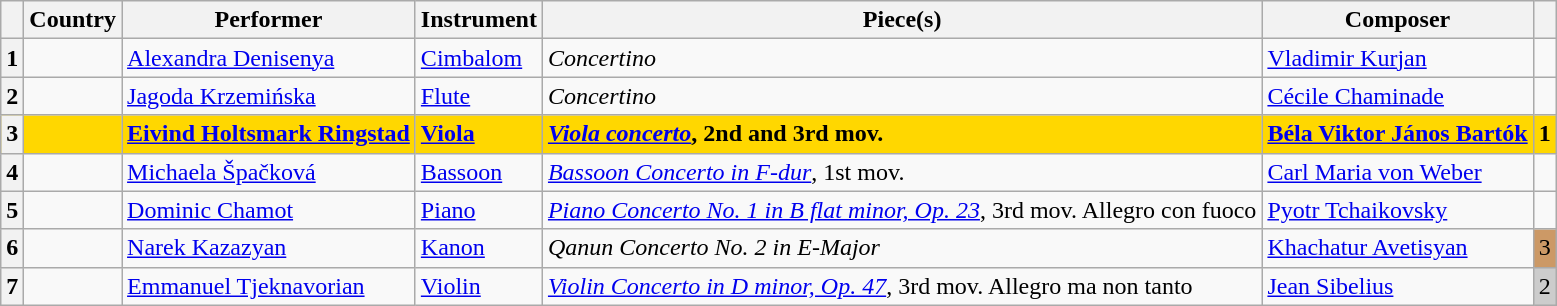<table class="wikitable sortable plainrowheaders">
<tr>
<th scope="col"></th>
<th scope="col">Country</th>
<th scope="col">Performer</th>
<th scope="col">Instrument</th>
<th scope="col">Piece(s)</th>
<th scope="col">Composer</th>
<th scope="col"></th>
</tr>
<tr>
<th scope="row" style="text-align:center;">1</th>
<td></td>
<td><a href='#'>Alexandra Denisenya</a></td>
<td><a href='#'>Cimbalom</a></td>
<td><em>Concertino</em></td>
<td><a href='#'>Vladimir Kurjan</a></td>
<td></td>
</tr>
<tr>
<th scope="row" style="text-align:center;">2</th>
<td></td>
<td><a href='#'>Jagoda Krzemińska</a></td>
<td><a href='#'>Flute</a></td>
<td><em>Concertino</em></td>
<td><a href='#'>Cécile Chaminade</a></td>
<td></td>
</tr>
<tr style="font-weight:bold; background:gold;">
<th scope="row" style="text-align:center;">3</th>
<td></td>
<td><a href='#'>Eivind Holtsmark Ringstad</a></td>
<td><a href='#'>Viola</a></td>
<td><em><a href='#'>Viola concerto</a></em>, 2nd and 3rd mov.</td>
<td><a href='#'>Béla Viktor János Bartók</a></td>
<td style="text-align:center;">1</td>
</tr>
<tr>
<th scope="row" style="text-align:center;">4</th>
<td></td>
<td><a href='#'>Michaela Špačková</a></td>
<td><a href='#'>Bassoon</a></td>
<td><em><a href='#'>Bassoon Concerto in F-dur</a></em>, 1st mov.</td>
<td><a href='#'>Carl Maria von Weber</a></td>
<td></td>
</tr>
<tr>
<th scope="row" style="text-align:center;">5</th>
<td></td>
<td><a href='#'>Dominic Chamot</a></td>
<td><a href='#'>Piano</a></td>
<td><em><a href='#'>Piano Concerto No. 1 in B flat minor, Op. 23</a></em>, 3rd mov. Allegro con fuoco</td>
<td><a href='#'>Pyotr Tchaikovsky</a></td>
<td></td>
</tr>
<tr>
<th scope="row" style="text-align:center;">6</th>
<td></td>
<td><a href='#'>Narek Kazazyan</a></td>
<td><a href='#'>Kanon</a></td>
<td><em>Qanun Concerto No. 2 in E-Major</em></td>
<td><a href='#'>Khachatur Avetisyan</a></td>
<td style="text-align:center; background-color:#C96;">3</td>
</tr>
<tr>
<th scope="row" style="text-align:center;">7</th>
<td></td>
<td><a href='#'>Emmanuel Tjeknavorian</a></td>
<td><a href='#'>Violin</a></td>
<td><em><a href='#'>Violin Concerto in D minor, Op. 47</a></em>, 3rd mov. Allegro ma non tanto</td>
<td><a href='#'>Jean Sibelius</a></td>
<td style="text-align:center; background-color:#CCC;">2</td>
</tr>
</table>
